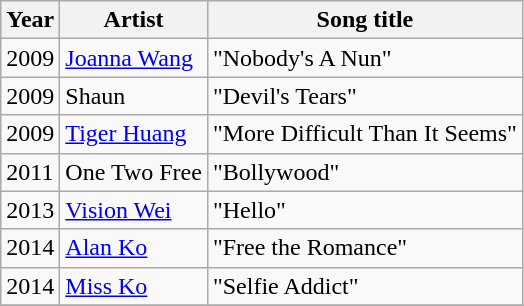<table class="wikitable sortable">
<tr>
<th>Year</th>
<th>Artist</th>
<th>Song title</th>
</tr>
<tr>
<td>2009</td>
<td><a href='#'>Joanna Wang</a></td>
<td>"Nobody's A Nun"</td>
</tr>
<tr>
<td>2009</td>
<td>Shaun</td>
<td>"Devil's Tears"</td>
</tr>
<tr>
<td>2009</td>
<td><a href='#'>Tiger Huang</a></td>
<td>"More Difficult Than It Seems"</td>
</tr>
<tr>
<td>2011</td>
<td>One Two Free</td>
<td>"Bollywood"</td>
</tr>
<tr>
<td>2013</td>
<td><a href='#'>Vision Wei</a></td>
<td>"Hello"</td>
</tr>
<tr>
<td>2014</td>
<td><a href='#'>Alan Ko</a></td>
<td>"Free the Romance"</td>
</tr>
<tr>
<td>2014</td>
<td><a href='#'>Miss Ko</a></td>
<td>"Selfie Addict"</td>
</tr>
<tr>
</tr>
</table>
